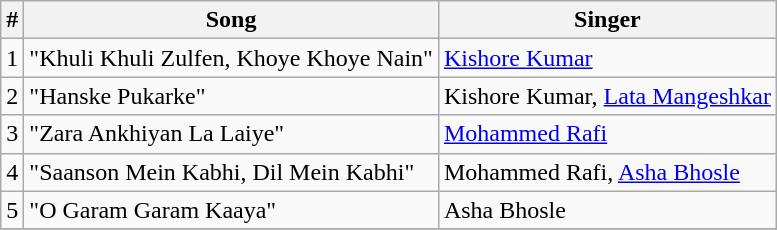<table class="wikitable">
<tr>
<th>#</th>
<th>Song</th>
<th>Singer</th>
</tr>
<tr>
<td>1</td>
<td>"Khuli Khuli Zulfen, Khoye Khoye Nain"</td>
<td><a href='#'>Kishore Kumar</a></td>
</tr>
<tr>
<td>2</td>
<td>"Hanske Pukarke"</td>
<td>Kishore Kumar, <a href='#'>Lata Mangeshkar</a></td>
</tr>
<tr>
<td>3</td>
<td>"Zara Ankhiyan La Laiye"</td>
<td><a href='#'>Mohammed Rafi</a></td>
</tr>
<tr>
<td>4</td>
<td>"Saanson Mein Kabhi, Dil Mein Kabhi"</td>
<td>Mohammed Rafi, <a href='#'>Asha Bhosle</a></td>
</tr>
<tr>
<td>5</td>
<td>"O Garam Garam Kaaya"</td>
<td>Asha Bhosle</td>
</tr>
<tr>
</tr>
</table>
